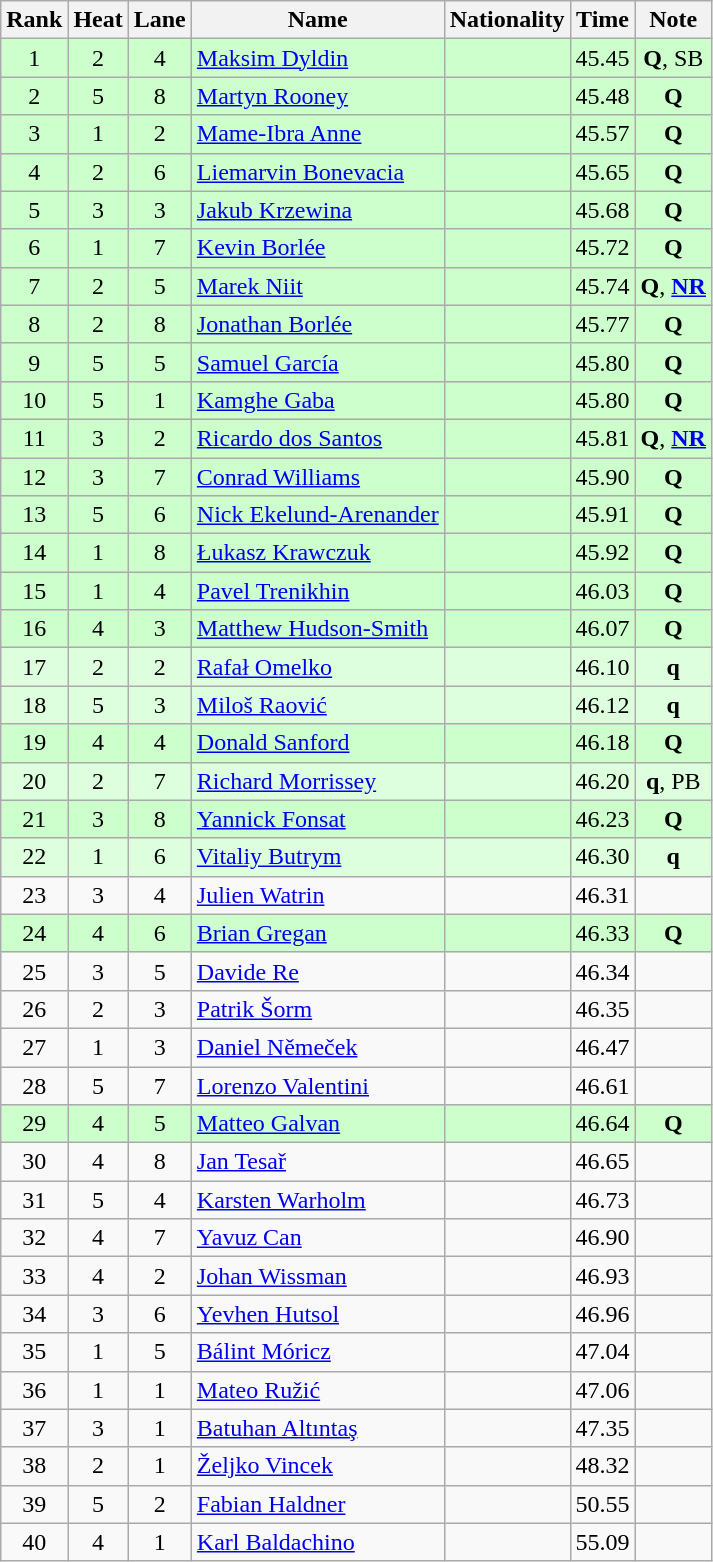<table class="wikitable sortable" style="text-align:center">
<tr>
<th>Rank</th>
<th>Heat</th>
<th>Lane</th>
<th>Name</th>
<th>Nationality</th>
<th>Time</th>
<th>Note</th>
</tr>
<tr bgcolor=ccffcc>
<td>1</td>
<td>2</td>
<td>4</td>
<td align=left><a href='#'>Maksim Dyldin</a></td>
<td align=left></td>
<td>45.45</td>
<td><strong>Q</strong>, SB</td>
</tr>
<tr bgcolor=ccffcc>
<td>2</td>
<td>5</td>
<td>8</td>
<td align=left><a href='#'>Martyn Rooney</a></td>
<td align=left></td>
<td>45.48</td>
<td><strong>Q</strong></td>
</tr>
<tr bgcolor=ccffcc>
<td>3</td>
<td>1</td>
<td>2</td>
<td align=left><a href='#'>Mame-Ibra Anne</a></td>
<td align=left></td>
<td>45.57</td>
<td><strong>Q</strong></td>
</tr>
<tr bgcolor=ccffcc>
<td>4</td>
<td>2</td>
<td>6</td>
<td align=left><a href='#'>Liemarvin Bonevacia</a></td>
<td align=left></td>
<td>45.65</td>
<td><strong>Q</strong></td>
</tr>
<tr bgcolor=ccffcc>
<td>5</td>
<td>3</td>
<td>3</td>
<td align=left><a href='#'>Jakub Krzewina</a></td>
<td align=left></td>
<td>45.68</td>
<td><strong>Q</strong></td>
</tr>
<tr bgcolor=ccffcc>
<td>6</td>
<td>1</td>
<td>7</td>
<td align=left><a href='#'>Kevin Borlée</a></td>
<td align=left></td>
<td>45.72</td>
<td><strong>Q</strong></td>
</tr>
<tr bgcolor=ccffcc>
<td>7</td>
<td>2</td>
<td>5</td>
<td align=left><a href='#'>Marek Niit</a></td>
<td align=left></td>
<td>45.74</td>
<td><strong>Q</strong>, <strong><a href='#'>NR</a></strong></td>
</tr>
<tr bgcolor=ccffcc>
<td>8</td>
<td>2</td>
<td>8</td>
<td align=left><a href='#'>Jonathan Borlée</a></td>
<td align=left></td>
<td>45.77</td>
<td><strong>Q</strong></td>
</tr>
<tr bgcolor=ccffcc>
<td>9</td>
<td>5</td>
<td>5</td>
<td align=left><a href='#'>Samuel García</a></td>
<td align=left></td>
<td>45.80</td>
<td><strong>Q</strong></td>
</tr>
<tr bgcolor=ccffcc>
<td>10</td>
<td>5</td>
<td>1</td>
<td align=left><a href='#'>Kamghe Gaba</a></td>
<td align=left></td>
<td>45.80</td>
<td><strong>Q</strong></td>
</tr>
<tr bgcolor=ccffcc>
<td>11</td>
<td>3</td>
<td>2</td>
<td align=left><a href='#'>Ricardo dos Santos</a></td>
<td align=left></td>
<td>45.81</td>
<td><strong>Q</strong>, <strong><a href='#'>NR</a></strong></td>
</tr>
<tr bgcolor=ccffcc>
<td>12</td>
<td>3</td>
<td>7</td>
<td align=left><a href='#'>Conrad Williams</a></td>
<td align=left></td>
<td>45.90</td>
<td><strong>Q</strong></td>
</tr>
<tr bgcolor=ccffcc>
<td>13</td>
<td>5</td>
<td>6</td>
<td align=left><a href='#'>Nick Ekelund-Arenander</a></td>
<td align=left></td>
<td>45.91</td>
<td><strong>Q</strong></td>
</tr>
<tr bgcolor=ccffcc>
<td>14</td>
<td>1</td>
<td>8</td>
<td align=left><a href='#'>Łukasz Krawczuk</a></td>
<td align=left></td>
<td>45.92</td>
<td><strong>Q</strong></td>
</tr>
<tr bgcolor=ccffcc>
<td>15</td>
<td>1</td>
<td>4</td>
<td align=left><a href='#'>Pavel Trenikhin</a></td>
<td align=left></td>
<td>46.03</td>
<td><strong>Q</strong></td>
</tr>
<tr bgcolor=ccffcc>
<td>16</td>
<td>4</td>
<td>3</td>
<td align=left><a href='#'>Matthew Hudson-Smith</a></td>
<td align=left></td>
<td>46.07</td>
<td><strong>Q</strong></td>
</tr>
<tr bgcolor=ddffdd>
<td>17</td>
<td>2</td>
<td>2</td>
<td align=left><a href='#'>Rafał Omelko</a></td>
<td align=left></td>
<td>46.10</td>
<td><strong>q</strong></td>
</tr>
<tr bgcolor=ddffdd>
<td>18</td>
<td>5</td>
<td>3</td>
<td align=left><a href='#'>Miloš Raović</a></td>
<td align=left></td>
<td>46.12</td>
<td><strong>q</strong></td>
</tr>
<tr bgcolor=ccffcc>
<td>19</td>
<td>4</td>
<td>4</td>
<td align=left><a href='#'>Donald Sanford</a></td>
<td align=left></td>
<td>46.18</td>
<td><strong>Q</strong></td>
</tr>
<tr bgcolor=ddffdd>
<td>20</td>
<td>2</td>
<td>7</td>
<td align=left><a href='#'>Richard Morrissey</a></td>
<td align=left></td>
<td>46.20</td>
<td><strong>q</strong>, PB</td>
</tr>
<tr bgcolor=ccffcc>
<td>21</td>
<td>3</td>
<td>8</td>
<td align=left><a href='#'>Yannick Fonsat</a></td>
<td align=left></td>
<td>46.23</td>
<td><strong>Q</strong></td>
</tr>
<tr bgcolor=ddffdd>
<td>22</td>
<td>1</td>
<td>6</td>
<td align=left><a href='#'>Vitaliy Butrym</a></td>
<td align=left></td>
<td>46.30</td>
<td><strong>q</strong></td>
</tr>
<tr>
<td>23</td>
<td>3</td>
<td>4</td>
<td align=left><a href='#'>Julien Watrin</a></td>
<td align=left></td>
<td>46.31</td>
<td></td>
</tr>
<tr bgcolor=ccffcc>
<td>24</td>
<td>4</td>
<td>6</td>
<td align=left><a href='#'>Brian Gregan</a></td>
<td align=left></td>
<td>46.33</td>
<td><strong>Q</strong></td>
</tr>
<tr>
<td>25</td>
<td>3</td>
<td>5</td>
<td align=left><a href='#'>Davide Re</a></td>
<td align=left></td>
<td>46.34</td>
<td></td>
</tr>
<tr>
<td>26</td>
<td>2</td>
<td>3</td>
<td align=left><a href='#'>Patrik Šorm</a></td>
<td align=left></td>
<td>46.35</td>
<td></td>
</tr>
<tr>
<td>27</td>
<td>1</td>
<td>3</td>
<td align=left><a href='#'>Daniel Němeček</a></td>
<td align=left></td>
<td>46.47</td>
<td></td>
</tr>
<tr>
<td>28</td>
<td>5</td>
<td>7</td>
<td align=left><a href='#'>Lorenzo Valentini</a></td>
<td align=left></td>
<td>46.61</td>
<td></td>
</tr>
<tr bgcolor=ccffcc>
<td>29</td>
<td>4</td>
<td>5</td>
<td align=left><a href='#'>Matteo Galvan</a></td>
<td align=left></td>
<td>46.64</td>
<td><strong>Q</strong></td>
</tr>
<tr>
<td>30</td>
<td>4</td>
<td>8</td>
<td align=left><a href='#'>Jan Tesař</a></td>
<td align=left></td>
<td>46.65</td>
<td></td>
</tr>
<tr>
<td>31</td>
<td>5</td>
<td>4</td>
<td align=left><a href='#'>Karsten Warholm</a></td>
<td align=left></td>
<td>46.73</td>
<td></td>
</tr>
<tr>
<td>32</td>
<td>4</td>
<td>7</td>
<td align=left><a href='#'>Yavuz Can</a></td>
<td align=left></td>
<td>46.90</td>
<td></td>
</tr>
<tr>
<td>33</td>
<td>4</td>
<td>2</td>
<td align=left><a href='#'>Johan Wissman</a></td>
<td align=left></td>
<td>46.93</td>
<td></td>
</tr>
<tr>
<td>34</td>
<td>3</td>
<td>6</td>
<td align=left><a href='#'>Yevhen Hutsol</a></td>
<td align=left></td>
<td>46.96</td>
<td></td>
</tr>
<tr>
<td>35</td>
<td>1</td>
<td>5</td>
<td align=left><a href='#'>Bálint Móricz</a></td>
<td align=left></td>
<td>47.04</td>
<td></td>
</tr>
<tr>
<td>36</td>
<td>1</td>
<td>1</td>
<td align=left><a href='#'>Mateo Ružić</a></td>
<td align=left></td>
<td>47.06</td>
<td></td>
</tr>
<tr>
<td>37</td>
<td>3</td>
<td>1</td>
<td align=left><a href='#'>Batuhan Altıntaş</a></td>
<td align=left></td>
<td>47.35</td>
<td></td>
</tr>
<tr>
<td>38</td>
<td>2</td>
<td>1</td>
<td align=left><a href='#'>Željko Vincek</a></td>
<td align=left></td>
<td>48.32</td>
<td></td>
</tr>
<tr>
<td>39</td>
<td>5</td>
<td>2</td>
<td align=left><a href='#'>Fabian Haldner</a></td>
<td align=left></td>
<td>50.55</td>
<td></td>
</tr>
<tr>
<td>40</td>
<td>4</td>
<td>1</td>
<td align=left><a href='#'>Karl Baldachino</a></td>
<td align=left></td>
<td>55.09</td>
<td></td>
</tr>
</table>
